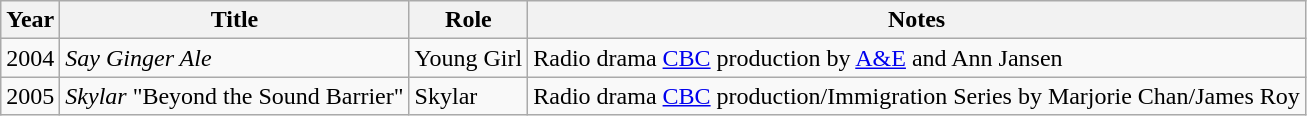<table class="wikitable">
<tr>
<th>Year</th>
<th>Title</th>
<th>Role</th>
<th>Notes</th>
</tr>
<tr>
<td style="text-align: center;">2004</td>
<td><em>Say Ginger Ale</em></td>
<td>Young Girl</td>
<td>Radio drama <a href='#'>CBC</a> production by <a href='#'>A&E</a> and Ann Jansen</td>
</tr>
<tr>
<td style="text-align: center;">2005</td>
<td><em>Skylar</em> "Beyond the Sound Barrier"</td>
<td>Skylar</td>
<td>Radio drama <a href='#'>CBC</a> production/Immigration Series by Marjorie Chan/James Roy</td>
</tr>
</table>
